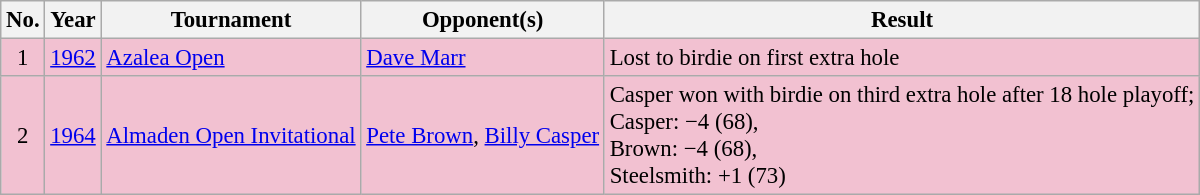<table class="wikitable" style="font-size:95%;">
<tr>
<th>No.</th>
<th>Year</th>
<th>Tournament</th>
<th>Opponent(s)</th>
<th>Result</th>
</tr>
<tr style="background:#F2C1D1;">
<td align=center>1</td>
<td><a href='#'>1962</a></td>
<td><a href='#'>Azalea Open</a></td>
<td> <a href='#'>Dave Marr</a></td>
<td>Lost to birdie on first extra hole</td>
</tr>
<tr style="background:#F2C1D1;">
<td align=center>2</td>
<td><a href='#'>1964</a></td>
<td><a href='#'>Almaden Open Invitational</a></td>
<td> <a href='#'>Pete Brown</a>,  <a href='#'>Billy Casper</a></td>
<td>Casper won with birdie on third extra hole after 18 hole playoff;<br>Casper: −4 (68),<br>Brown: −4 (68),<br>Steelsmith: +1 (73)</td>
</tr>
</table>
